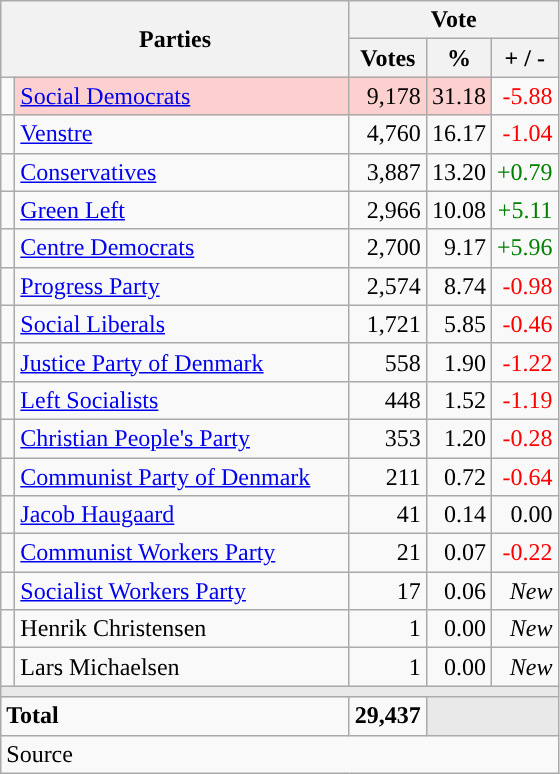<table class="wikitable" style="text-align:right;">
<tr>
<th style="text-align:centre;" rowspan="2" colspan="2" width="225">Parties</th>
<th colspan="3">Vote</th>
</tr>
<tr>
<th width="15">Votes</th>
<th width="15">%</th>
<th width="15">+ / -</th>
</tr>
<tr>
<td width="2" style="color:inherit;background:"></td>
<td bgcolor=#fbd0ce  align="left"><a href='#'>Social Democrats</a></td>
<td bgcolor=#fbd0ce>9,178</td>
<td bgcolor=#fbd0ce>31.18</td>
<td style=color:red;>-5.88</td>
</tr>
<tr>
<td width="2" style="color:inherit;background:"></td>
<td align="left"><a href='#'>Venstre</a></td>
<td>4,760</td>
<td>16.17</td>
<td style=color:red;>-1.04</td>
</tr>
<tr>
<td width="2" style="color:inherit;background:"></td>
<td align="left"><a href='#'>Conservatives</a></td>
<td>3,887</td>
<td>13.20</td>
<td style=color:green;>+0.79</td>
</tr>
<tr>
<td width="2" style="color:inherit;background:"></td>
<td align="left"><a href='#'>Green Left</a></td>
<td>2,966</td>
<td>10.08</td>
<td style=color:green;>+5.11</td>
</tr>
<tr>
<td width="2" style="color:inherit;background:"></td>
<td align="left"><a href='#'>Centre Democrats</a></td>
<td>2,700</td>
<td>9.17</td>
<td style=color:green;>+5.96</td>
</tr>
<tr>
<td width="2" style="color:inherit;background:"></td>
<td align="left"><a href='#'>Progress Party</a></td>
<td>2,574</td>
<td>8.74</td>
<td style=color:red;>-0.98</td>
</tr>
<tr>
<td width="2" style="color:inherit;background:"></td>
<td align="left"><a href='#'>Social Liberals</a></td>
<td>1,721</td>
<td>5.85</td>
<td style=color:red;>-0.46</td>
</tr>
<tr>
<td width="2" style="color:inherit;background:"></td>
<td align="left"><a href='#'>Justice Party of Denmark</a></td>
<td>558</td>
<td>1.90</td>
<td style=color:red;>-1.22</td>
</tr>
<tr>
<td width="2" style="color:inherit;background:"></td>
<td align="left"><a href='#'>Left Socialists</a></td>
<td>448</td>
<td>1.52</td>
<td style=color:red;>-1.19</td>
</tr>
<tr>
<td width="2" style="color:inherit;background:"></td>
<td align="left"><a href='#'>Christian People's Party</a></td>
<td>353</td>
<td>1.20</td>
<td style=color:red;>-0.28</td>
</tr>
<tr>
<td width="2" style="color:inherit;background:"></td>
<td align="left"><a href='#'>Communist Party of Denmark</a></td>
<td>211</td>
<td>0.72</td>
<td style=color:red;>-0.64</td>
</tr>
<tr>
<td width="2" style="color:inherit;background:"></td>
<td align="left"><a href='#'>Jacob Haugaard</a></td>
<td>41</td>
<td>0.14</td>
<td>0.00</td>
</tr>
<tr>
<td width="2" style="color:inherit;background:"></td>
<td align="left"><a href='#'>Communist Workers Party</a></td>
<td>21</td>
<td>0.07</td>
<td style=color:red;>-0.22</td>
</tr>
<tr>
<td width="2" style="color:inherit;background:"></td>
<td align="left"><a href='#'>Socialist Workers Party</a></td>
<td>17</td>
<td>0.06</td>
<td><em>New</em></td>
</tr>
<tr>
<td width="2" style="color:inherit;background:"></td>
<td align="left">Henrik Christensen</td>
<td>1</td>
<td>0.00</td>
<td><em>New</em></td>
</tr>
<tr>
<td width="2" style="color:inherit;background:"></td>
<td align="left">Lars Michaelsen</td>
<td>1</td>
<td>0.00</td>
<td><em>New</em></td>
</tr>
<tr>
<td colspan="7" bgcolor="#E9E9E9"></td>
</tr>
<tr>
<td align="left" colspan="2"><strong>Total</strong></td>
<td><strong>29,437</strong></td>
<td bgcolor="#E9E9E9" colspan="2"></td>
</tr>
<tr>
<td align="left" colspan="6">Source</td>
</tr>
</table>
